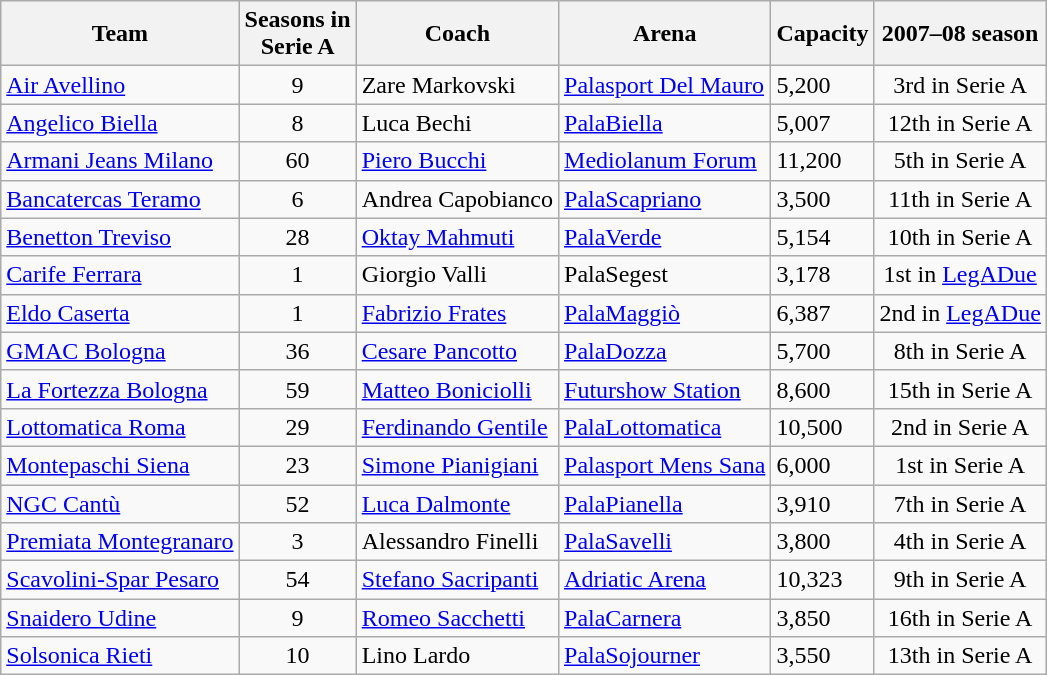<table class="wikitable" border="1">
<tr>
<th>Team</th>
<th>Seasons in<br>Serie A</th>
<th>Coach</th>
<th>Arena</th>
<th>Capacity</th>
<th>2007–08 season</th>
</tr>
<tr>
<td><a href='#'>Air Avellino</a></td>
<td align=center>9</td>
<td>Zare Markovski</td>
<td><a href='#'>Palasport Del Mauro</a></td>
<td>5,200</td>
<td align=center>3rd in Serie A</td>
</tr>
<tr>
<td><a href='#'>Angelico Biella</a></td>
<td align=center>8</td>
<td>Luca Bechi</td>
<td><a href='#'>PalaBiella</a></td>
<td>5,007</td>
<td align=center>12th in Serie A</td>
</tr>
<tr>
<td><a href='#'>Armani Jeans Milano</a></td>
<td align=center>60</td>
<td><a href='#'>Piero Bucchi</a></td>
<td><a href='#'>Mediolanum Forum</a></td>
<td>11,200</td>
<td align=center>5th in Serie A</td>
</tr>
<tr>
<td><a href='#'>Bancatercas Teramo</a></td>
<td align=center>6</td>
<td>Andrea Capobianco</td>
<td><a href='#'>PalaScapriano</a></td>
<td>3,500</td>
<td align=center>11th in Serie A</td>
</tr>
<tr>
<td><a href='#'>Benetton Treviso</a></td>
<td align=center>28</td>
<td><a href='#'>Oktay Mahmuti</a></td>
<td><a href='#'>PalaVerde</a></td>
<td>5,154</td>
<td align=center>10th in Serie A</td>
</tr>
<tr>
<td><a href='#'>Carife Ferrara</a></td>
<td align=center>1</td>
<td>Giorgio Valli</td>
<td>PalaSegest</td>
<td>3,178</td>
<td align=center>1st in <a href='#'>LegADue</a></td>
</tr>
<tr>
<td><a href='#'>Eldo Caserta</a></td>
<td align=center>1</td>
<td><a href='#'>Fabrizio Frates</a></td>
<td><a href='#'>PalaMaggiò</a></td>
<td>6,387</td>
<td align=center>2nd in <a href='#'>LegADue</a></td>
</tr>
<tr>
<td><a href='#'>GMAC Bologna</a></td>
<td align=center>36</td>
<td><a href='#'>Cesare Pancotto</a></td>
<td><a href='#'>PalaDozza</a></td>
<td>5,700</td>
<td align=center>8th in Serie A</td>
</tr>
<tr>
<td><a href='#'>La Fortezza Bologna</a></td>
<td align=center>59</td>
<td><a href='#'>Matteo Boniciolli</a></td>
<td><a href='#'>Futurshow Station</a></td>
<td>8,600</td>
<td align=center>15th in Serie A</td>
</tr>
<tr>
<td><a href='#'>Lottomatica Roma</a></td>
<td align=center>29</td>
<td><a href='#'>Ferdinando Gentile</a></td>
<td><a href='#'>PalaLottomatica</a></td>
<td>10,500</td>
<td align=center>2nd in Serie A</td>
</tr>
<tr>
<td><a href='#'>Montepaschi Siena</a></td>
<td align=center>23</td>
<td><a href='#'>Simone Pianigiani</a></td>
<td><a href='#'>Palasport Mens Sana</a></td>
<td>6,000</td>
<td align=center>1st in Serie A</td>
</tr>
<tr>
<td><a href='#'>NGC Cantù</a></td>
<td align=center>52</td>
<td><a href='#'>Luca Dalmonte</a></td>
<td><a href='#'>PalaPianella</a></td>
<td>3,910</td>
<td align=center>7th in Serie A</td>
</tr>
<tr>
<td><a href='#'>Premiata Montegranaro</a></td>
<td align=center>3</td>
<td>Alessandro Finelli</td>
<td><a href='#'>PalaSavelli</a></td>
<td>3,800</td>
<td align=center>4th in Serie A</td>
</tr>
<tr>
<td><a href='#'>Scavolini-Spar Pesaro</a></td>
<td align=center>54</td>
<td><a href='#'>Stefano Sacripanti</a></td>
<td><a href='#'>Adriatic Arena</a></td>
<td>10,323</td>
<td align=center>9th in Serie A</td>
</tr>
<tr>
<td><a href='#'>Snaidero Udine</a></td>
<td align=center>9</td>
<td><a href='#'>Romeo Sacchetti</a></td>
<td><a href='#'>PalaCarnera</a></td>
<td>3,850</td>
<td align=center>16th in Serie A</td>
</tr>
<tr>
<td><a href='#'>Solsonica Rieti</a></td>
<td align=center>10</td>
<td>Lino Lardo</td>
<td><a href='#'>PalaSojourner</a></td>
<td>3,550</td>
<td align=center>13th in Serie A</td>
</tr>
</table>
